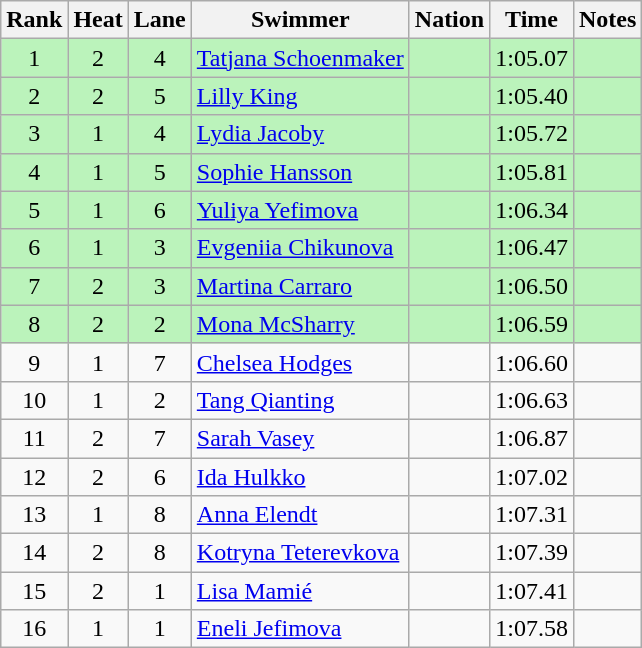<table class="wikitable sortable" style="text-align:center">
<tr>
<th>Rank</th>
<th>Heat</th>
<th>Lane</th>
<th>Swimmer</th>
<th>Nation</th>
<th>Time</th>
<th>Notes</th>
</tr>
<tr bgcolor=bbf3bb>
<td>1</td>
<td>2</td>
<td>4</td>
<td align=left><a href='#'>Tatjana Schoenmaker</a></td>
<td align=left></td>
<td>1:05.07</td>
<td></td>
</tr>
<tr bgcolor=bbf3bb>
<td>2</td>
<td>2</td>
<td>5</td>
<td align=left><a href='#'>Lilly King</a></td>
<td align=left></td>
<td>1:05.40</td>
<td></td>
</tr>
<tr bgcolor=bbf3bb>
<td>3</td>
<td>1</td>
<td>4</td>
<td align=left><a href='#'>Lydia Jacoby</a></td>
<td align=left></td>
<td>1:05.72</td>
<td></td>
</tr>
<tr bgcolor=bbf3bb>
<td>4</td>
<td>1</td>
<td>5</td>
<td align=left><a href='#'>Sophie Hansson</a></td>
<td align=left></td>
<td>1:05.81</td>
<td></td>
</tr>
<tr bgcolor=bbf3bb>
<td>5</td>
<td>1</td>
<td>6</td>
<td align=left><a href='#'>Yuliya Yefimova</a></td>
<td align=left></td>
<td>1:06.34</td>
<td></td>
</tr>
<tr bgcolor=bbf3bb>
<td>6</td>
<td>1</td>
<td>3</td>
<td align=left><a href='#'>Evgeniia Chikunova</a></td>
<td align=left></td>
<td>1:06.47</td>
<td></td>
</tr>
<tr bgcolor=bbf3bb>
<td>7</td>
<td>2</td>
<td>3</td>
<td align=left><a href='#'>Martina Carraro</a></td>
<td align=left></td>
<td>1:06.50</td>
<td></td>
</tr>
<tr bgcolor=bbf3bb>
<td>8</td>
<td>2</td>
<td>2</td>
<td align=left><a href='#'>Mona McSharry</a></td>
<td align=left></td>
<td>1:06.59</td>
<td></td>
</tr>
<tr>
<td>9</td>
<td>1</td>
<td>7</td>
<td align=left><a href='#'>Chelsea Hodges</a></td>
<td align=left></td>
<td>1:06.60</td>
<td></td>
</tr>
<tr>
<td>10</td>
<td>1</td>
<td>2</td>
<td align=left><a href='#'>Tang Qianting</a></td>
<td align=left></td>
<td>1:06.63</td>
<td></td>
</tr>
<tr>
<td>11</td>
<td>2</td>
<td>7</td>
<td align=left><a href='#'>Sarah Vasey</a></td>
<td align=left></td>
<td>1:06.87</td>
<td></td>
</tr>
<tr>
<td>12</td>
<td>2</td>
<td>6</td>
<td align=left><a href='#'>Ida Hulkko</a></td>
<td align=left></td>
<td>1:07.02</td>
<td></td>
</tr>
<tr>
<td>13</td>
<td>1</td>
<td>8</td>
<td align=left><a href='#'>Anna Elendt</a></td>
<td align=left></td>
<td>1:07.31</td>
<td></td>
</tr>
<tr>
<td>14</td>
<td>2</td>
<td>8</td>
<td align=left><a href='#'>Kotryna Teterevkova</a></td>
<td align=left></td>
<td>1:07.39</td>
<td></td>
</tr>
<tr>
<td>15</td>
<td>2</td>
<td>1</td>
<td align=left><a href='#'>Lisa Mamié</a></td>
<td align=left></td>
<td>1:07.41</td>
<td></td>
</tr>
<tr>
<td>16</td>
<td>1</td>
<td>1</td>
<td align=left><a href='#'>Eneli Jefimova</a></td>
<td align=left></td>
<td>1:07.58</td>
<td></td>
</tr>
</table>
